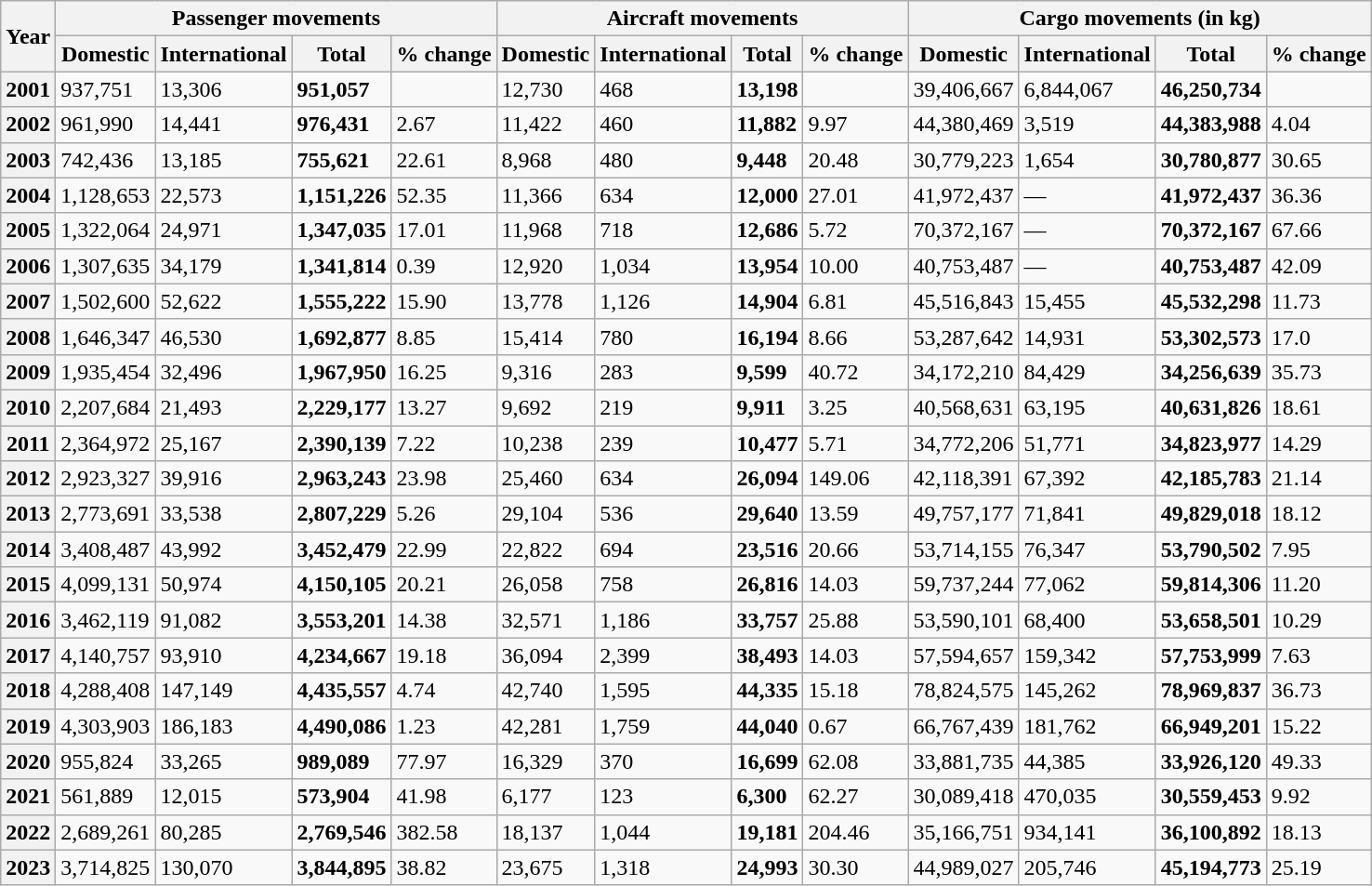<table class="wikitable sortable">
<tr>
<th rowspan="2">Year</th>
<th colspan="4">Passenger movements</th>
<th colspan="4">Aircraft movements</th>
<th colspan="4">Cargo movements (in kg)</th>
</tr>
<tr>
<th>Domestic</th>
<th>International</th>
<th>Total</th>
<th>% change</th>
<th>Domestic</th>
<th>International</th>
<th>Total</th>
<th>% change</th>
<th>Domestic</th>
<th>International</th>
<th>Total</th>
<th>% change</th>
</tr>
<tr>
<th>2001</th>
<td>937,751</td>
<td>13,306</td>
<td><strong>951,057</strong></td>
<td></td>
<td>12,730</td>
<td>468</td>
<td><strong>13,198</strong></td>
<td></td>
<td>39,406,667</td>
<td>6,844,067</td>
<td><strong>46,250,734</strong></td>
<td></td>
</tr>
<tr>
<th>2002</th>
<td>961,990</td>
<td>14,441</td>
<td><strong>976,431</strong></td>
<td> 2.67</td>
<td>11,422</td>
<td>460</td>
<td><strong>11,882</strong></td>
<td> 9.97</td>
<td>44,380,469</td>
<td>3,519</td>
<td><strong>44,383,988</strong></td>
<td> 4.04</td>
</tr>
<tr>
<th>2003</th>
<td>742,436</td>
<td>13,185</td>
<td><strong>755,621</strong></td>
<td> 22.61</td>
<td>8,968</td>
<td>480</td>
<td><strong>9,448</strong></td>
<td> 20.48</td>
<td>30,779,223</td>
<td>1,654</td>
<td><strong>30,780,877</strong></td>
<td> 30.65</td>
</tr>
<tr>
<th>2004</th>
<td>1,128,653</td>
<td>22,573</td>
<td><strong>1,151,226</strong></td>
<td> 52.35</td>
<td>11,366</td>
<td>634</td>
<td><strong>12,000</strong></td>
<td> 27.01</td>
<td>41,972,437</td>
<td>—</td>
<td><strong>41,972,437</strong></td>
<td> 36.36</td>
</tr>
<tr>
<th>2005</th>
<td>1,322,064</td>
<td>24,971</td>
<td><strong>1,347,035</strong></td>
<td> 17.01</td>
<td>11,968</td>
<td>718</td>
<td><strong>12,686</strong></td>
<td> 5.72</td>
<td>70,372,167</td>
<td>—</td>
<td><strong>70,372,167</strong></td>
<td> 67.66</td>
</tr>
<tr>
<th>2006</th>
<td>1,307,635</td>
<td>34,179</td>
<td><strong>1,341,814</strong></td>
<td> 0.39</td>
<td>12,920</td>
<td>1,034</td>
<td><strong>13,954</strong></td>
<td> 10.00</td>
<td>40,753,487</td>
<td>—</td>
<td><strong>40,753,487</strong></td>
<td> 42.09</td>
</tr>
<tr>
<th>2007</th>
<td>1,502,600</td>
<td>52,622</td>
<td><strong>1,555,222</strong></td>
<td> 15.90</td>
<td>13,778</td>
<td>1,126</td>
<td><strong>14,904</strong></td>
<td> 6.81</td>
<td>45,516,843</td>
<td>15,455</td>
<td><strong>45,532,298</strong></td>
<td> 11.73</td>
</tr>
<tr>
<th>2008</th>
<td>1,646,347</td>
<td>46,530</td>
<td><strong>1,692,877</strong></td>
<td> 8.85</td>
<td>15,414</td>
<td>780</td>
<td><strong>16,194</strong></td>
<td> 8.66</td>
<td>53,287,642</td>
<td>14,931</td>
<td><strong>53,302,573</strong></td>
<td> 17.0</td>
</tr>
<tr>
<th>2009</th>
<td>1,935,454</td>
<td>32,496</td>
<td><strong>1,967,950</strong></td>
<td> 16.25</td>
<td>9,316</td>
<td>283</td>
<td><strong>9,599</strong></td>
<td> 40.72</td>
<td>34,172,210</td>
<td>84,429</td>
<td><strong>34,256,639</strong></td>
<td> 35.73</td>
</tr>
<tr>
<th>2010</th>
<td>2,207,684</td>
<td>21,493</td>
<td><strong>2,229,177</strong></td>
<td> 13.27</td>
<td>9,692</td>
<td>219</td>
<td><strong>9,911</strong></td>
<td> 3.25</td>
<td>40,568,631</td>
<td>63,195</td>
<td><strong>40,631,826</strong></td>
<td> 18.61</td>
</tr>
<tr>
<th>2011</th>
<td>2,364,972</td>
<td>25,167</td>
<td><strong>2,390,139</strong></td>
<td> 7.22</td>
<td>10,238</td>
<td>239</td>
<td><strong>10,477</strong></td>
<td> 5.71</td>
<td>34,772,206</td>
<td>51,771</td>
<td><strong>34,823,977</strong></td>
<td> 14.29</td>
</tr>
<tr>
<th>2012</th>
<td>2,923,327</td>
<td>39,916</td>
<td><strong>2,963,243</strong></td>
<td> 23.98</td>
<td>25,460</td>
<td>634</td>
<td><strong>26,094</strong></td>
<td> 149.06</td>
<td>42,118,391</td>
<td>67,392</td>
<td><strong>42,185,783</strong></td>
<td> 21.14</td>
</tr>
<tr>
<th>2013</th>
<td>2,773,691</td>
<td>33,538</td>
<td><strong>2,807,229</strong></td>
<td> 5.26</td>
<td>29,104</td>
<td>536</td>
<td><strong>29,640</strong></td>
<td> 13.59</td>
<td>49,757,177</td>
<td>71,841</td>
<td><strong>49,829,018</strong></td>
<td> 18.12</td>
</tr>
<tr>
<th>2014</th>
<td>3,408,487</td>
<td>43,992</td>
<td><strong>3,452,479</strong></td>
<td> 22.99</td>
<td>22,822</td>
<td>694</td>
<td><strong>23,516</strong></td>
<td> 20.66</td>
<td>53,714,155</td>
<td>76,347</td>
<td><strong>53,790,502</strong></td>
<td> 7.95</td>
</tr>
<tr>
<th>2015</th>
<td>4,099,131</td>
<td>50,974</td>
<td><strong>4,150,105</strong></td>
<td> 20.21</td>
<td>26,058</td>
<td>758</td>
<td><strong>26,816</strong></td>
<td> 14.03</td>
<td>59,737,244</td>
<td>77,062</td>
<td><strong>59,814,306</strong></td>
<td> 11.20</td>
</tr>
<tr>
<th>2016</th>
<td>3,462,119</td>
<td>91,082</td>
<td><strong>3,553,201</strong></td>
<td> 14.38</td>
<td>32,571</td>
<td>1,186</td>
<td><strong>33,757</strong></td>
<td> 25.88</td>
<td>53,590,101</td>
<td>68,400</td>
<td><strong>53,658,501</strong></td>
<td> 10.29</td>
</tr>
<tr>
<th>2017</th>
<td>4,140,757</td>
<td>93,910</td>
<td><strong>4,234,667</strong></td>
<td> 19.18</td>
<td>36,094</td>
<td>2,399</td>
<td><strong>38,493</strong></td>
<td> 14.03</td>
<td>57,594,657</td>
<td>159,342</td>
<td><strong>57,753,999</strong></td>
<td> 7.63</td>
</tr>
<tr>
<th>2018</th>
<td>4,288,408</td>
<td>147,149</td>
<td><strong>4,435,557</strong></td>
<td> 4.74</td>
<td>42,740</td>
<td>1,595</td>
<td><strong>44,335</strong></td>
<td> 15.18</td>
<td>78,824,575</td>
<td>145,262</td>
<td><strong>78,969,837</strong></td>
<td> 36.73</td>
</tr>
<tr>
<th>2019</th>
<td>4,303,903</td>
<td>186,183</td>
<td><strong>4,490,086</strong></td>
<td> 1.23</td>
<td>42,281</td>
<td>1,759</td>
<td><strong>44,040</strong></td>
<td> 0.67</td>
<td>66,767,439</td>
<td>181,762</td>
<td><strong>66,949,201</strong></td>
<td> 15.22</td>
</tr>
<tr>
<th>2020</th>
<td>955,824</td>
<td>33,265</td>
<td><strong>989,089</strong></td>
<td> 77.97</td>
<td>16,329</td>
<td>370</td>
<td><strong>16,699</strong></td>
<td> 62.08</td>
<td>33,881,735</td>
<td>44,385</td>
<td><strong>33,926,120</strong></td>
<td> 49.33</td>
</tr>
<tr>
<th>2021</th>
<td>561,889</td>
<td>12,015</td>
<td><strong>573,904</strong></td>
<td> 41.98</td>
<td>6,177</td>
<td>123</td>
<td><strong>6,300</strong></td>
<td> 62.27</td>
<td>30,089,418</td>
<td>470,035</td>
<td><strong>30,559,453</strong></td>
<td> 9.92</td>
</tr>
<tr>
<th>2022</th>
<td>2,689,261</td>
<td>80,285</td>
<td><strong>2,769,546</strong></td>
<td> 382.58</td>
<td>18,137</td>
<td>1,044</td>
<td><strong>19,181</strong></td>
<td> 204.46</td>
<td>35,166,751</td>
<td>934,141</td>
<td><strong>36,100,892</strong></td>
<td> 18.13</td>
</tr>
<tr>
<th>2023</th>
<td>3,714,825</td>
<td>130,070</td>
<td><strong>3,844,895</strong></td>
<td> 38.82</td>
<td>23,675</td>
<td>1,318</td>
<td><strong>24,993</strong></td>
<td> 30.30</td>
<td>44,989,027</td>
<td>205,746</td>
<td><strong>45,194,773</strong></td>
<td> 25.19</td>
</tr>
</table>
